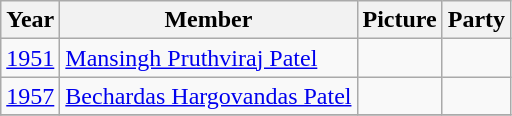<table class="wikitable sortable">
<tr>
<th>Year</th>
<th>Member</th>
<th>Picture</th>
<th colspan="2">Party</th>
</tr>
<tr>
<td><a href='#'>1951</a></td>
<td><a href='#'>Mansingh Pruthviraj Patel</a></td>
<td></td>
<td></td>
</tr>
<tr>
<td><a href='#'>1957</a></td>
<td><a href='#'>Bechardas Hargovandas Patel</a></td>
<td></td>
<td></td>
</tr>
<tr>
</tr>
</table>
